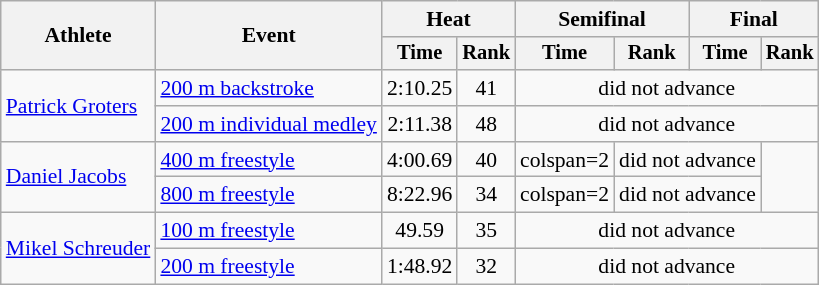<table class="wikitable" style="text-align:center; font-size:90%">
<tr>
<th rowspan="2">Athlete</th>
<th rowspan="2">Event</th>
<th colspan="2">Heat</th>
<th colspan="2">Semifinal</th>
<th colspan="2">Final</th>
</tr>
<tr style="font-size:95%">
<th>Time</th>
<th>Rank</th>
<th>Time</th>
<th>Rank</th>
<th>Time</th>
<th>Rank</th>
</tr>
<tr>
<td align=left rowspan=2><a href='#'>Patrick Groters</a></td>
<td align=left><a href='#'>200 m backstroke</a></td>
<td>2:10.25</td>
<td>41</td>
<td colspan=4>did not advance</td>
</tr>
<tr>
<td align=left><a href='#'>200 m individual medley</a></td>
<td>2:11.38</td>
<td>48</td>
<td colspan=4>did not advance</td>
</tr>
<tr>
<td align=left rowspan=2><a href='#'>Daniel Jacobs</a></td>
<td align=left><a href='#'>400 m freestyle</a></td>
<td>4:00.69</td>
<td>40</td>
<td>colspan=2</td>
<td colspan=2>did not advance</td>
</tr>
<tr>
<td align=left><a href='#'>800 m freestyle</a></td>
<td>8:22.96</td>
<td>34</td>
<td>colspan=2</td>
<td colspan=2>did not advance</td>
</tr>
<tr>
<td align=left rowspan=2><a href='#'>Mikel Schreuder</a></td>
<td align=left><a href='#'>100 m freestyle</a></td>
<td>49.59</td>
<td>35</td>
<td colspan=4>did not advance</td>
</tr>
<tr>
<td align=left><a href='#'>200 m freestyle</a></td>
<td>1:48.92</td>
<td>32</td>
<td colspan=4>did not advance</td>
</tr>
</table>
